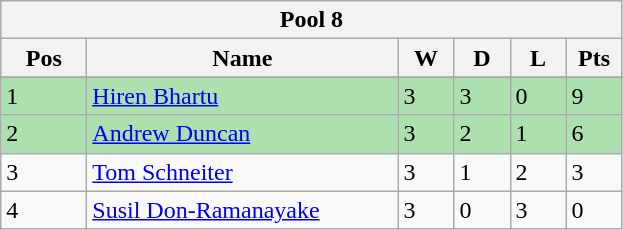<table class="wikitable">
<tr>
<th colspan="6">Pool 8</th>
</tr>
<tr>
<th width=50>Pos</th>
<th width=200>Name</th>
<th width=30>W</th>
<th width=30>D</th>
<th width=30>L</th>
<th width=30>Pts</th>
</tr>
<tr>
</tr>
<tr style="background:#ACE1AF;">
<td>1</td>
<td> <a href='#'>Hiren Bhartu</a></td>
<td>3</td>
<td>3</td>
<td>0</td>
<td>9</td>
</tr>
<tr style="background:#ACE1AF;">
<td>2</td>
<td> <a href='#'>Andrew Duncan</a></td>
<td>3</td>
<td>2</td>
<td>1</td>
<td>6</td>
</tr>
<tr>
<td>3</td>
<td> <a href='#'>Tom Schneiter</a></td>
<td>3</td>
<td>1</td>
<td>2</td>
<td>3</td>
</tr>
<tr>
<td>4</td>
<td> <a href='#'>Susil Don-Ramanayake</a></td>
<td>3</td>
<td>0</td>
<td>3</td>
<td>0</td>
</tr>
</table>
